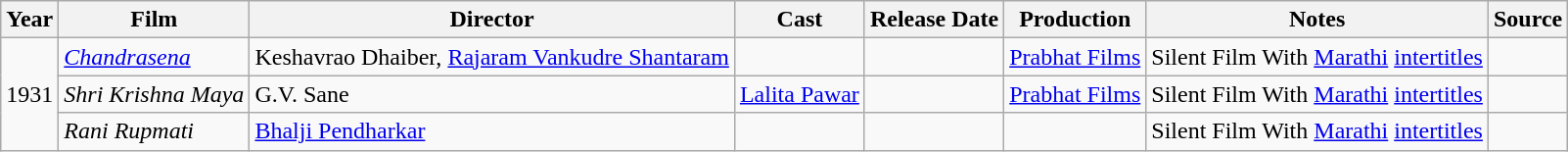<table class ="wikitable sortable collapsible">
<tr>
<th>Year</th>
<th>Film</th>
<th>Director</th>
<th class="unsortable">Cast</th>
<th>Release Date</th>
<th class="unsortable">Production</th>
<th class="unsortable">Notes</th>
<th class="unsortable">Source</th>
</tr>
<tr>
<td rowspan=3 align="center">1931</td>
<td><em><a href='#'>Chandrasena</a></em></td>
<td>Keshavrao Dhaiber, <a href='#'>Rajaram Vankudre Shantaram</a></td>
<td></td>
<td></td>
<td><a href='#'>Prabhat Films</a></td>
<td>Silent Film With <a href='#'>Marathi</a> <a href='#'>intertitles</a></td>
<td></td>
</tr>
<tr>
<td><em>Shri Krishna Maya</em></td>
<td>G.V. Sane</td>
<td><a href='#'>Lalita Pawar</a></td>
<td></td>
<td><a href='#'>Prabhat Films</a></td>
<td>Silent Film With <a href='#'>Marathi</a> <a href='#'>intertitles</a></td>
<td></td>
</tr>
<tr>
<td><em>Rani Rupmati</em></td>
<td><a href='#'>Bhalji Pendharkar</a></td>
<td></td>
<td></td>
<td></td>
<td>Silent Film With <a href='#'>Marathi</a> <a href='#'>intertitles</a></td>
<td></td>
</tr>
</table>
